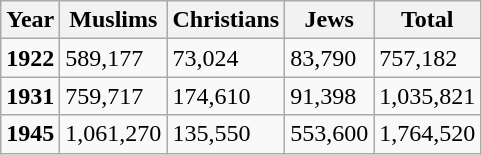<table class="wikitable">
<tr>
<th><strong>Year</strong></th>
<th><strong>Muslims</strong></th>
<th><strong>Christians</strong></th>
<th><strong>Jews</strong></th>
<th><strong>Total</strong></th>
</tr>
<tr>
<td><strong>1922</strong></td>
<td>589,177</td>
<td>73,024</td>
<td>83,790</td>
<td>757,182</td>
</tr>
<tr>
<td><strong>1931</strong></td>
<td>759,717</td>
<td>174,610</td>
<td>91,398</td>
<td>1,035,821</td>
</tr>
<tr>
<td><strong>1945</strong></td>
<td>1,061,270</td>
<td>135,550</td>
<td>553,600</td>
<td>1,764,520</td>
</tr>
</table>
